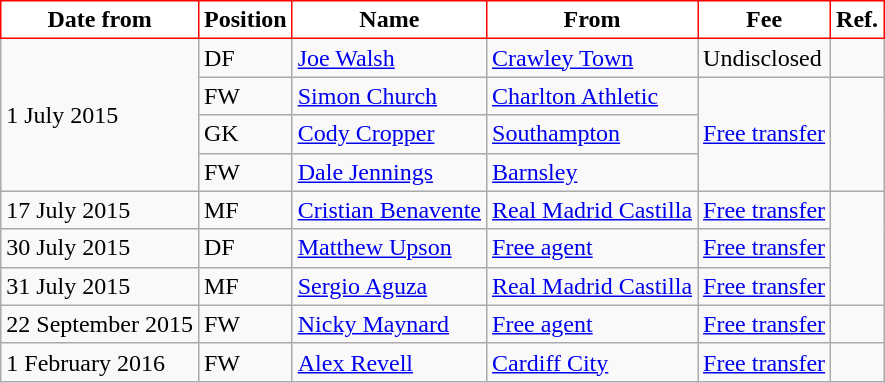<table class="wikitable">
<tr>
<th style="background:#FFFFFF; color:black; border:1px solid red;">Date from</th>
<th style="background:#FFFFFF; color:black; border:1px solid red;">Position</th>
<th style="background:#FFFFFF; color:black; border:1px solid red;">Name</th>
<th style="background:#FFFFFF; color:black; border:1px solid red;">From</th>
<th style="background:#FFFFFF; color:black; border:1px solid red;">Fee</th>
<th style="background:#FFFFFF; color:black; border:1px solid red;">Ref.</th>
</tr>
<tr>
<td rowspan="4">1 July 2015</td>
<td>DF</td>
<td> <a href='#'>Joe Walsh</a></td>
<td><a href='#'>Crawley Town</a></td>
<td>Undisclosed</td>
<td></td>
</tr>
<tr>
<td>FW</td>
<td> <a href='#'>Simon Church</a></td>
<td><a href='#'>Charlton Athletic</a></td>
<td rowspan="3"><a href='#'>Free transfer</a></td>
<td rowspan="3"></td>
</tr>
<tr>
<td>GK</td>
<td> <a href='#'>Cody Cropper</a></td>
<td><a href='#'>Southampton</a></td>
</tr>
<tr>
<td>FW</td>
<td> <a href='#'>Dale Jennings</a></td>
<td><a href='#'>Barnsley</a></td>
</tr>
<tr>
<td>17 July 2015</td>
<td>MF</td>
<td> <a href='#'>Cristian Benavente</a></td>
<td> <a href='#'>Real Madrid Castilla</a></td>
<td><a href='#'>Free transfer</a></td>
<td rowspan="3"></td>
</tr>
<tr>
<td>30 July 2015</td>
<td>DF</td>
<td> <a href='#'>Matthew Upson</a></td>
<td><a href='#'>Free agent</a></td>
<td><a href='#'>Free transfer</a></td>
</tr>
<tr>
<td>31 July 2015</td>
<td>MF</td>
<td> <a href='#'>Sergio Aguza</a></td>
<td> <a href='#'>Real Madrid Castilla</a></td>
<td><a href='#'>Free transfer</a></td>
</tr>
<tr>
<td>22 September 2015</td>
<td>FW</td>
<td> <a href='#'>Nicky Maynard</a></td>
<td><a href='#'>Free agent</a></td>
<td><a href='#'>Free transfer</a></td>
<td></td>
</tr>
<tr>
<td>1 February 2016</td>
<td>FW</td>
<td> <a href='#'>Alex Revell</a></td>
<td> <a href='#'>Cardiff City</a></td>
<td><a href='#'>Free transfer</a></td>
<td></td>
</tr>
</table>
